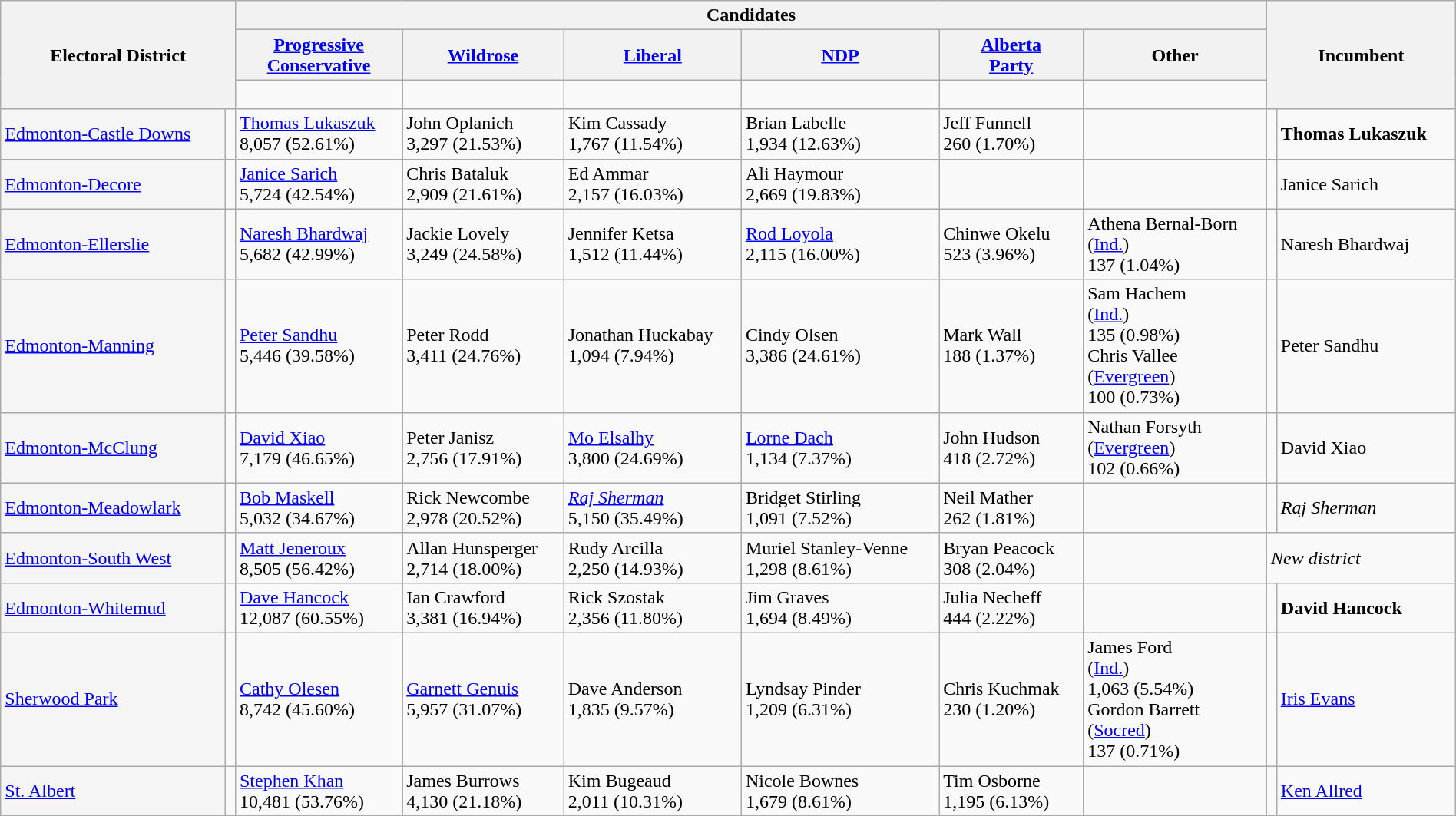<table class="wikitable" style="width:100%">
<tr>
<th rowspan=3 colspan=2>Electoral District</th>
<th colspan=6>Candidates</th>
<th rowspan=3 colspan=2>Incumbent</th>
</tr>
<tr>
<th><a href='#'>Progressive<br>Conservative</a></th>
<th><a href='#'>Wildrose</a></th>
<th><a href='#'>Liberal</a></th>
<th><a href='#'>NDP</a></th>
<th><a href='#'>Alberta<br>Party</a></th>
<th>Other</th>
</tr>
<tr>
<td> </td>
<td> </td>
<td> </td>
<td> </td>
<td> </td>
<td> </td>
</tr>
<tr>
<td style="background:whitesmoke;"><a href='#'>Edmonton-Castle Downs</a></td>
<td></td>
<td><a href='#'>Thomas Lukaszuk</a><br>8,057 (52.61%)</td>
<td>John Oplanich<br>3,297 (21.53%)</td>
<td>Kim Cassady<br>1,767 (11.54%)</td>
<td>Brian Labelle<br>1,934 (12.63%)</td>
<td>Jeff Funnell<br>260 (1.70%)</td>
<td></td>
<td></td>
<td><strong>Thomas Lukaszuk</strong></td>
</tr>
<tr>
<td style="background:whitesmoke;"><a href='#'>Edmonton-Decore</a></td>
<td></td>
<td><a href='#'>Janice Sarich</a><br>5,724 (42.54%)</td>
<td>Chris Bataluk<br>2,909 (21.61%)</td>
<td>Ed Ammar<br>2,157 (16.03%)</td>
<td>Ali Haymour<br>2,669 (19.83%)</td>
<td></td>
<td></td>
<td></td>
<td>Janice Sarich</td>
</tr>
<tr>
<td style="background:whitesmoke;"><a href='#'>Edmonton-Ellerslie</a></td>
<td></td>
<td><a href='#'>Naresh Bhardwaj</a><br>5,682 (42.99%)</td>
<td>Jackie Lovely<br>3,249 (24.58%)</td>
<td>Jennifer Ketsa<br>1,512 (11.44%)</td>
<td><a href='#'>Rod Loyola</a><br>2,115 (16.00%)</td>
<td>Chinwe Okelu<br>523 (3.96%)</td>
<td>Athena Bernal-Born<br>(<a href='#'>Ind.</a>)<br>137 (1.04%)</td>
<td></td>
<td>Naresh Bhardwaj</td>
</tr>
<tr>
<td style="background:whitesmoke;"><a href='#'>Edmonton-Manning</a></td>
<td></td>
<td><a href='#'>Peter Sandhu</a><br>5,446 (39.58%)</td>
<td>Peter Rodd<br>3,411 (24.76%)</td>
<td>Jonathan Huckabay<br>1,094 (7.94%)</td>
<td>Cindy Olsen<br>3,386 (24.61%)</td>
<td>Mark Wall<br>188 (1.37%)</td>
<td>Sam Hachem<br>(<a href='#'>Ind.</a>)<br>135 (0.98%)<br>Chris Vallee<br>(<a href='#'>Evergreen</a>)<br>100 (0.73%)</td>
<td></td>
<td>Peter Sandhu</td>
</tr>
<tr>
<td style="background:whitesmoke;"><a href='#'>Edmonton-McClung</a></td>
<td></td>
<td><a href='#'>David Xiao</a><br>7,179 (46.65%)</td>
<td>Peter Janisz<br>2,756 (17.91%)</td>
<td><a href='#'>Mo Elsalhy</a><br>3,800 (24.69%)</td>
<td><a href='#'>Lorne Dach</a><br>1,134 (7.37%)</td>
<td>John Hudson<br>418 (2.72%)</td>
<td>Nathan Forsyth<br>(<a href='#'>Evergreen</a>)<br>102 (0.66%)</td>
<td></td>
<td>David Xiao</td>
</tr>
<tr>
<td style="background:whitesmoke;"><a href='#'>Edmonton-Meadowlark</a></td>
<td></td>
<td><a href='#'>Bob Maskell</a><br>5,032 (34.67%)</td>
<td>Rick Newcombe<br>2,978 (20.52%)</td>
<td><em><a href='#'>Raj Sherman</a></em><br>5,150 (35.49%)</td>
<td>Bridget Stirling<br>1,091 (7.52%)</td>
<td>Neil Mather<br>262 (1.81%)</td>
<td></td>
<td></td>
<td><em>Raj Sherman</em></td>
</tr>
<tr>
<td style="background:whitesmoke;"><a href='#'>Edmonton-South West</a></td>
<td></td>
<td><a href='#'>Matt Jeneroux</a><br>8,505 (56.42%)</td>
<td>Allan Hunsperger<br>2,714 (18.00%)</td>
<td>Rudy Arcilla<br>2,250 (14.93%)</td>
<td>Muriel Stanley-Venne<br>1,298 (8.61%)</td>
<td>Bryan Peacock<br>308 (2.04%)</td>
<td></td>
<td colspan=2><em>New district</em></td>
</tr>
<tr>
<td style="background:whitesmoke;"><a href='#'>Edmonton-Whitemud</a></td>
<td></td>
<td><a href='#'>Dave Hancock</a><br>12,087 (60.55%)</td>
<td>Ian Crawford<br>3,381 (16.94%)</td>
<td>Rick Szostak<br>2,356 (11.80%)</td>
<td>Jim Graves<br>1,694 (8.49%)</td>
<td>Julia Necheff<br>444 (2.22%)</td>
<td></td>
<td></td>
<td><strong>David Hancock</strong></td>
</tr>
<tr>
<td style="background:whitesmoke;"><a href='#'>Sherwood Park</a></td>
<td></td>
<td><a href='#'>Cathy Olesen</a><br>8,742 (45.60%)</td>
<td><a href='#'>Garnett Genuis</a><br>5,957 (31.07%)</td>
<td>Dave Anderson<br>1,835 (9.57%)</td>
<td>Lyndsay Pinder<br>1,209 (6.31%)</td>
<td>Chris Kuchmak<br>230 (1.20%)</td>
<td>James Ford<br>(<a href='#'>Ind.</a>)<br>1,063 (5.54%)<br>Gordon Barrett<br>(<a href='#'>Socred</a>)<br>137 (0.71%)</td>
<td></td>
<td><a href='#'>Iris Evans</a></td>
</tr>
<tr>
<td style="background:whitesmoke;"><a href='#'>St. Albert</a></td>
<td></td>
<td><a href='#'>Stephen Khan</a><br>10,481 (53.76%)</td>
<td>James Burrows<br>4,130 (21.18%)</td>
<td>Kim Bugeaud<br>2,011 (10.31%)</td>
<td>Nicole Bownes<br>1,679 (8.61%)</td>
<td>Tim Osborne<br>1,195 (6.13%)</td>
<td></td>
<td></td>
<td><a href='#'>Ken Allred</a></td>
</tr>
</table>
